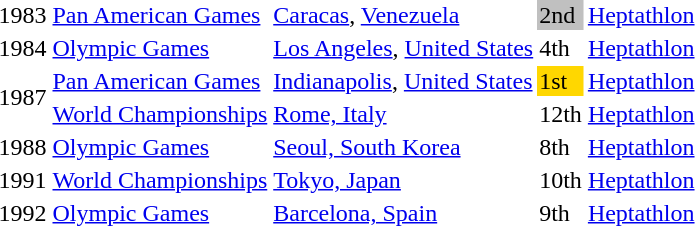<table>
<tr>
<td>1983</td>
<td><a href='#'>Pan American Games</a></td>
<td><a href='#'>Caracas</a>, <a href='#'>Venezuela</a></td>
<td bgcolor="silver">2nd</td>
<td><a href='#'>Heptathlon</a></td>
</tr>
<tr>
<td>1984</td>
<td><a href='#'>Olympic Games</a></td>
<td><a href='#'>Los Angeles</a>, <a href='#'>United States</a></td>
<td>4th</td>
<td><a href='#'>Heptathlon</a></td>
</tr>
<tr>
<td rowspan=2>1987</td>
<td><a href='#'>Pan American Games</a></td>
<td><a href='#'>Indianapolis</a>, <a href='#'>United States</a></td>
<td bgcolor="gold">1st</td>
<td><a href='#'>Heptathlon</a></td>
</tr>
<tr>
<td><a href='#'>World Championships</a></td>
<td><a href='#'>Rome, Italy</a></td>
<td>12th</td>
<td><a href='#'>Heptathlon</a></td>
</tr>
<tr>
<td>1988</td>
<td><a href='#'>Olympic Games</a></td>
<td><a href='#'>Seoul, South Korea</a></td>
<td>8th</td>
<td><a href='#'>Heptathlon</a></td>
</tr>
<tr>
<td>1991</td>
<td><a href='#'>World Championships</a></td>
<td><a href='#'>Tokyo, Japan</a></td>
<td>10th</td>
<td><a href='#'>Heptathlon</a></td>
</tr>
<tr>
<td>1992</td>
<td><a href='#'>Olympic Games</a></td>
<td><a href='#'>Barcelona, Spain</a></td>
<td>9th</td>
<td><a href='#'>Heptathlon</a></td>
</tr>
</table>
